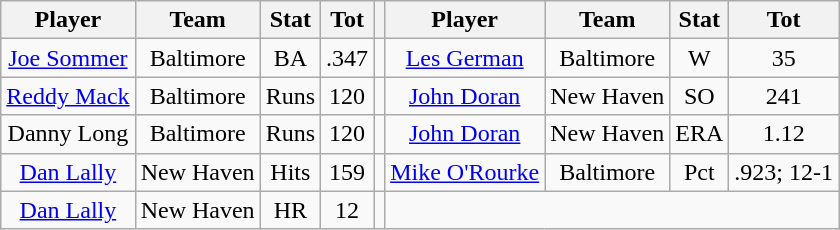<table class="wikitable" style="text-align:center">
<tr>
<th>Player</th>
<th>Team</th>
<th>Stat</th>
<th>Tot</th>
<th></th>
<th>Player</th>
<th>Team</th>
<th>Stat</th>
<th>Tot</th>
</tr>
<tr>
<td><a href='#'>Joe Sommer</a></td>
<td>Baltimore</td>
<td>BA</td>
<td>.347</td>
<td></td>
<td><a href='#'>Les German</a></td>
<td>Baltimore</td>
<td>W</td>
<td>35</td>
</tr>
<tr>
<td><a href='#'>Reddy Mack</a></td>
<td>Baltimore</td>
<td>Runs</td>
<td>120</td>
<td></td>
<td><a href='#'>John Doran</a></td>
<td>New Haven</td>
<td>SO</td>
<td>241</td>
</tr>
<tr>
<td>Danny Long</td>
<td>Baltimore</td>
<td>Runs</td>
<td>120</td>
<td></td>
<td><a href='#'>John Doran</a></td>
<td>New Haven</td>
<td>ERA</td>
<td>1.12</td>
</tr>
<tr>
<td><a href='#'>Dan Lally</a></td>
<td>New Haven</td>
<td>Hits</td>
<td>159</td>
<td></td>
<td><a href='#'>Mike O'Rourke</a></td>
<td>Baltimore</td>
<td>Pct</td>
<td>.923; 12-1</td>
</tr>
<tr>
<td><a href='#'>Dan Lally</a></td>
<td>New Haven</td>
<td>HR</td>
<td>12</td>
<td></td>
</tr>
</table>
